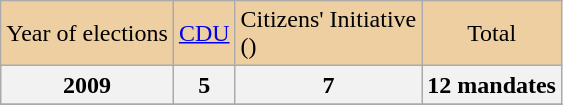<table class="wikitable">
<tr>
<td bgcolor="#EECFA1">Year of elections</td>
<td bgcolor="#EECFA1"><a href='#'>CDU</a></td>
<td bgcolor="#EECFA1">Citizens' Initiative <br> ()</td>
<td bgcolor="#EECFA1" align="center">Total</td>
</tr>
<tr>
<th>2009</th>
<th>5</th>
<th>7</th>
<th>12 mandates</th>
</tr>
<tr>
</tr>
</table>
